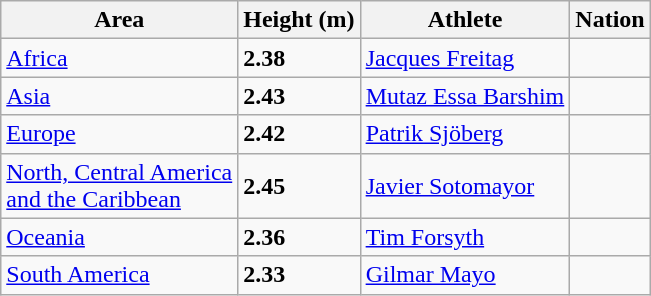<table class="wikitable">
<tr>
<th>Area</th>
<th>Height (m)</th>
<th>Athlete</th>
<th>Nation</th>
</tr>
<tr>
<td><a href='#'>Africa</a> </td>
<td><strong>2.38</strong></td>
<td><a href='#'>Jacques Freitag</a></td>
<td></td>
</tr>
<tr>
<td><a href='#'>Asia</a> </td>
<td><strong>2.43</strong></td>
<td><a href='#'>Mutaz Essa Barshim</a></td>
<td></td>
</tr>
<tr>
<td><a href='#'>Europe</a> </td>
<td><strong>2.42</strong></td>
<td><a href='#'>Patrik Sjöberg</a></td>
<td></td>
</tr>
<tr>
<td><a href='#'>North, Central America<br>and the Caribbean</a> </td>
<td><strong>2.45</strong> </td>
<td><a href='#'>Javier Sotomayor</a></td>
<td></td>
</tr>
<tr>
<td><a href='#'>Oceania</a> </td>
<td><strong>2.36</strong></td>
<td><a href='#'>Tim Forsyth</a></td>
<td></td>
</tr>
<tr>
<td><a href='#'>South America</a> </td>
<td><strong>2.33</strong></td>
<td><a href='#'>Gilmar Mayo</a></td>
<td></td>
</tr>
</table>
